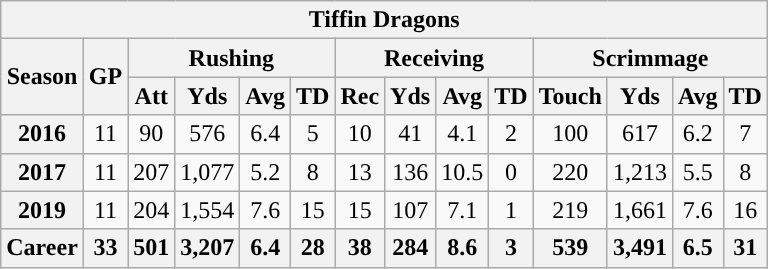<table class="wikitable sortable" style="text-align:center;">
<tr>
<th colspan="15">Tiffin Dragons</th>
</tr>
<tr>
<th rowspan="2">Season</th>
<th rowspan="2">GP</th>
<th colspan="4">Rushing</th>
<th colspan="4">Receiving</th>
<th colspan="4">Scrimmage</th>
</tr>
<tr>
<th>Att</th>
<th>Yds</th>
<th>Avg</th>
<th>TD</th>
<th>Rec</th>
<th>Yds</th>
<th>Avg</th>
<th>TD</th>
<th>Touch</th>
<th>Yds</th>
<th>Avg</th>
<th>TD</th>
</tr>
<tr>
<th>2016</th>
<td>11</td>
<td>90</td>
<td>576</td>
<td>6.4</td>
<td>5</td>
<td>10</td>
<td>41</td>
<td>4.1</td>
<td>2</td>
<td>100</td>
<td>617</td>
<td>6.2</td>
<td>7</td>
</tr>
<tr>
<th>2017</th>
<td>11</td>
<td>207</td>
<td>1,077</td>
<td>5.2</td>
<td>8</td>
<td>13</td>
<td>136</td>
<td>10.5</td>
<td>0</td>
<td>220</td>
<td>1,213</td>
<td>5.5</td>
<td>8</td>
</tr>
<tr>
<th>2019</th>
<td>11</td>
<td>204</td>
<td>1,554</td>
<td>7.6</td>
<td>15</td>
<td>15</td>
<td>107</td>
<td>7.1</td>
<td>1</td>
<td>219</td>
<td>1,661</td>
<td>7.6</td>
<td>16</td>
</tr>
<tr>
<th>Career</th>
<th>33</th>
<th>501</th>
<th>3,207</th>
<th>6.4</th>
<th>28</th>
<th>38</th>
<th>284</th>
<th>8.6</th>
<th>3</th>
<th>539</th>
<th>3,491</th>
<th>6.5</th>
<th>31</th>
</tr>
</table>
